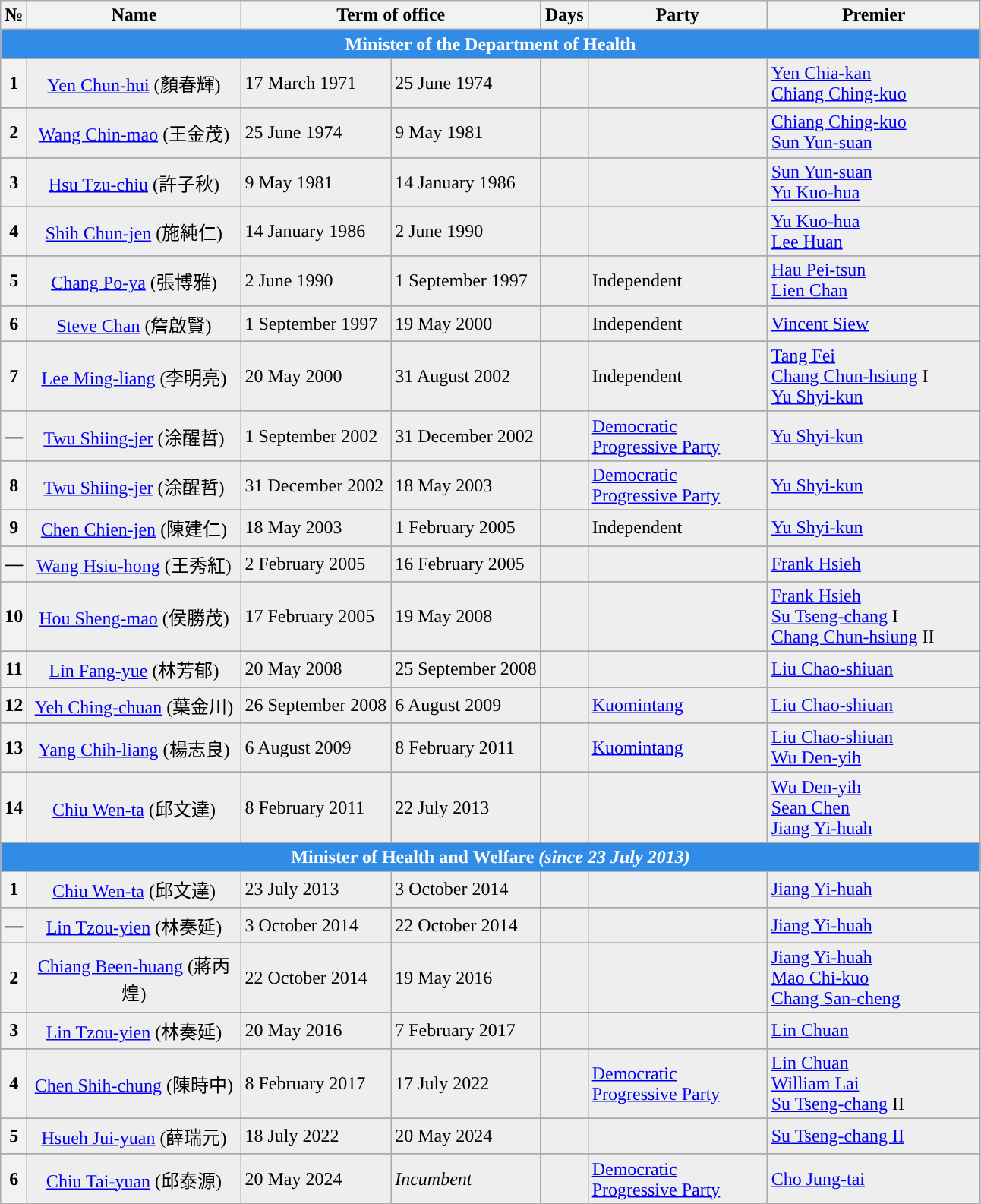<table class="wikitable">
<tr ->
<th>№</th>
<th width="180">Name</th>
<th colspan=2 width="180">Term of office</th>
<th>Days</th>
<th width="150">Party</th>
<th width="180">Premier</th>
</tr>
<tr ->
<th colspan=7 style="background:#318CE7; color:white;">Minister of the Department of Health</th>
</tr>
<tr ->
</tr>
<tr - bgcolor=#EEEEEE>
<th style="background:">1</th>
<td align=center><a href='#'>Yen Chun-hui</a> (顏春輝)</td>
<td>17 March 1971</td>
<td>25 June 1974</td>
<td></td>
<td></td>
<td><a href='#'>Yen Chia-kan</a><br><a href='#'>Chiang Ching-kuo</a></td>
</tr>
<tr ->
</tr>
<tr - bgcolor=#EEEEEE>
<th style="background:">2</th>
<td align=center><a href='#'>Wang Chin-mao</a> (王金茂)</td>
<td>25 June 1974</td>
<td>9 May 1981</td>
<td></td>
<td></td>
<td><a href='#'>Chiang Ching-kuo</a><br><a href='#'>Sun Yun-suan</a></td>
</tr>
<tr ->
</tr>
<tr - bgcolor=#EEEEEE>
<th style="background:">3</th>
<td align=center><a href='#'>Hsu Tzu-chiu</a> (許子秋)</td>
<td>9 May 1981</td>
<td>14 January 1986</td>
<td></td>
<td></td>
<td><a href='#'>Sun Yun-suan</a><br><a href='#'>Yu Kuo-hua</a></td>
</tr>
<tr ->
</tr>
<tr - bgcolor=#EEEEEE>
<th style="background:">4</th>
<td align=center><a href='#'>Shih Chun-jen</a> (施純仁)</td>
<td>14 January 1986</td>
<td>2 June 1990</td>
<td></td>
<td></td>
<td><a href='#'>Yu Kuo-hua</a><br><a href='#'>Lee Huan</a></td>
</tr>
<tr ->
</tr>
<tr - bgcolor=#EEEEEE>
<th style="background:">5</th>
<td align=center><a href='#'>Chang Po-ya</a> (張博雅)</td>
<td>2 June 1990</td>
<td>1 September 1997</td>
<td></td>
<td>Independent</td>
<td><a href='#'>Hau Pei-tsun</a><br><a href='#'>Lien Chan</a></td>
</tr>
<tr ->
</tr>
<tr - bgcolor=#EEEEEE>
<th style="background:">6</th>
<td align=center><a href='#'>Steve Chan</a> (詹啟賢)</td>
<td>1 September 1997</td>
<td>19 May 2000</td>
<td></td>
<td>Independent </td>
<td><a href='#'>Vincent Siew</a></td>
</tr>
<tr ->
</tr>
<tr - bgcolor=#EEEEEE>
<th style="background:">7</th>
<td align=center><a href='#'>Lee Ming-liang</a> (李明亮)</td>
<td>20 May 2000</td>
<td>31 August 2002</td>
<td></td>
<td>Independent</td>
<td><a href='#'>Tang Fei</a><br><a href='#'>Chang Chun-hsiung</a> I<br><a href='#'>Yu Shyi-kun</a></td>
</tr>
<tr ->
</tr>
<tr - bgcolor=#EEEEEE>
<th style="background:">—</th>
<td align=center><a href='#'>Twu Shiing-jer</a> (涂醒哲)</td>
<td>1 September 2002</td>
<td>31 December 2002</td>
<td></td>
<td><a href='#'>Democratic Progressive Party</a></td>
<td><a href='#'>Yu Shyi-kun</a></td>
</tr>
<tr ->
</tr>
<tr - bgcolor=#EEEEEE>
<th style="background:">8</th>
<td align=center><a href='#'>Twu Shiing-jer</a> (涂醒哲)</td>
<td>31 December 2002</td>
<td>18 May 2003</td>
<td></td>
<td><a href='#'>Democratic Progressive Party</a></td>
<td><a href='#'>Yu Shyi-kun</a></td>
</tr>
<tr ->
</tr>
<tr - bgcolor=#EEEEEE>
<th style="background:">9</th>
<td align=center><a href='#'>Chen Chien-jen</a> (陳建仁)</td>
<td>18 May 2003</td>
<td>1 February 2005</td>
<td></td>
<td>Independent</td>
<td><a href='#'>Yu Shyi-kun</a></td>
</tr>
<tr ->
</tr>
<tr - bgcolor=#EEEEEE>
<th style="background:">—</th>
<td align=center><a href='#'>Wang Hsiu-hong</a> (王秀紅)</td>
<td>2 February 2005</td>
<td>16 February 2005</td>
<td></td>
<td></td>
<td><a href='#'>Frank Hsieh</a></td>
</tr>
<tr ->
</tr>
<tr - bgcolor=#EEEEEE>
<th style="background:">10</th>
<td align=center><a href='#'>Hou Sheng-mao</a> (侯勝茂)</td>
<td>17 February 2005</td>
<td>19 May 2008</td>
<td></td>
<td></td>
<td><a href='#'>Frank Hsieh</a><br><a href='#'>Su Tseng-chang</a> I<br><a href='#'>Chang Chun-hsiung</a> II</td>
</tr>
<tr ->
</tr>
<tr - bgcolor=#EEEEEE>
<th style="background:">11</th>
<td align=center><a href='#'>Lin Fang-yue</a> (林芳郁)</td>
<td>20 May 2008</td>
<td>25 September 2008</td>
<td></td>
<td></td>
<td><a href='#'>Liu Chao-shiuan</a></td>
</tr>
<tr ->
</tr>
<tr - bgcolor=#EEEEEE>
<th style="background:">12</th>
<td align=center><a href='#'>Yeh Ching-chuan</a> (葉金川)</td>
<td>26 September 2008</td>
<td>6 August 2009</td>
<td></td>
<td><a href='#'>Kuomintang</a></td>
<td><a href='#'>Liu Chao-shiuan</a></td>
</tr>
<tr ->
</tr>
<tr - bgcolor=#EEEEEE>
<th style="background:">13</th>
<td align=center><a href='#'>Yang Chih-liang</a> (楊志良)</td>
<td>6 August 2009</td>
<td>8 February 2011</td>
<td></td>
<td><a href='#'>Kuomintang</a></td>
<td><a href='#'>Liu Chao-shiuan</a><br><a href='#'>Wu Den-yih</a></td>
</tr>
<tr ->
</tr>
<tr - bgcolor=#EEEEEE>
<th style="background:">14</th>
<td align=center><a href='#'>Chiu Wen-ta</a> (邱文達)</td>
<td>8 February 2011</td>
<td>22 July 2013</td>
<td></td>
<td></td>
<td><a href='#'>Wu Den-yih</a><br><a href='#'>Sean Chen</a><br><a href='#'>Jiang Yi-huah</a></td>
</tr>
<tr ->
<th colspan=7 style="background:#318CE7; color:white;">Minister of Health and Welfare <em>(since 23 July 2013)</em></th>
</tr>
<tr ->
</tr>
<tr - bgcolor=#EEEEEE>
<th style="background:">1</th>
<td align=center><a href='#'>Chiu Wen-ta</a> (邱文達)</td>
<td>23 July 2013</td>
<td>3 October 2014</td>
<td></td>
<td></td>
<td><a href='#'>Jiang Yi-huah</a></td>
</tr>
<tr ->
</tr>
<tr - bgcolor=#EEEEEE>
<th style="background:">—</th>
<td align=center><a href='#'>Lin Tzou-yien</a> (林奏延)</td>
<td>3 October 2014</td>
<td>22 October 2014</td>
<td></td>
<td></td>
<td><a href='#'>Jiang Yi-huah</a></td>
</tr>
<tr ->
</tr>
<tr - bgcolor=#EEEEEE>
<th style="background:">2</th>
<td align=center><a href='#'>Chiang Been-huang</a> (蔣丙煌)</td>
<td>22 October 2014</td>
<td>19 May 2016</td>
<td></td>
<td></td>
<td><a href='#'>Jiang Yi-huah</a><br><a href='#'>Mao Chi-kuo</a><br><a href='#'>Chang San-cheng</a></td>
</tr>
<tr ->
</tr>
<tr - bgcolor=#EEEEEE>
<th style="background:">3</th>
<td align=center><a href='#'>Lin Tzou-yien</a> (林奏延)</td>
<td>20 May 2016</td>
<td>7 February 2017</td>
<td></td>
<td></td>
<td><a href='#'>Lin Chuan</a></td>
</tr>
<tr ->
</tr>
<tr - bgcolor=#EEEEEE>
<th style="background:">4</th>
<td align=center><a href='#'>Chen Shih-chung</a> (陳時中)</td>
<td>8 February 2017</td>
<td>17 July 2022</td>
<td></td>
<td><a href='#'>Democratic Progressive Party</a></td>
<td><a href='#'>Lin Chuan</a><br><a href='#'>William Lai</a><br><a href='#'>Su Tseng-chang</a> II</td>
</tr>
<tr ->
</tr>
<tr - bgcolor=#EEEEEE>
<th style="background:">5</th>
<td align=center><a href='#'>Hsueh Jui-yuan</a> (薛瑞元)</td>
<td>18 July 2022</td>
<td>20 May 2024</td>
<td></td>
<td></td>
<td><a href='#'>Su Tseng-chang II</a></td>
</tr>
<tr ->
</tr>
<tr - bgcolor=#EEEEEE>
<th style="background:">6</th>
<td align=center><a href='#'>Chiu Tai-yuan</a> (邱泰源)</td>
<td>20 May 2024</td>
<td><em>Incumbent</em></td>
<td></td>
<td><a href='#'>Democratic Progressive Party</a></td>
<td><a href='#'>Cho Jung-tai</a></td>
</tr>
</table>
